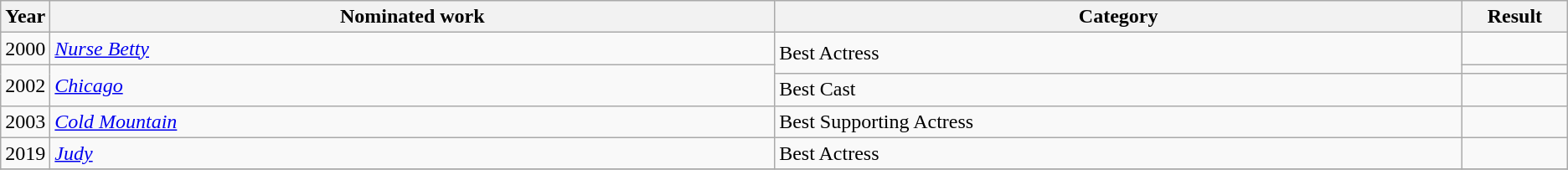<table class="wikitable sortable">
<tr>
<th scope="col" style="width:1em;">Year</th>
<th scope="col" style="width:39em;">Nominated work</th>
<th scope="col" style="width:37em;">Category</th>
<th scope="col" style="width:5em;">Result</th>
</tr>
<tr>
<td>2000</td>
<td><em><a href='#'>Nurse Betty</a></em></td>
<td rowspan="2">Best Actress</td>
<td></td>
</tr>
<tr>
<td rowspan="2">2002</td>
<td rowspan="2"><em><a href='#'>Chicago</a></em></td>
<td></td>
</tr>
<tr>
<td>Best Cast</td>
<td></td>
</tr>
<tr>
<td>2003</td>
<td><em><a href='#'>Cold Mountain</a></em></td>
<td>Best Supporting Actress</td>
<td></td>
</tr>
<tr>
<td>2019</td>
<td><em><a href='#'>Judy</a></em></td>
<td>Best Actress</td>
<td></td>
</tr>
<tr>
</tr>
</table>
